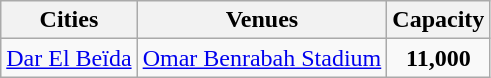<table class="wikitable">
<tr>
<th>Cities</th>
<th>Venues</th>
<th>Capacity</th>
</tr>
<tr>
<td><a href='#'>Dar El Beïda</a></td>
<td><a href='#'>Omar Benrabah Stadium</a></td>
<td align=center><strong>11,000</strong></td>
</tr>
</table>
